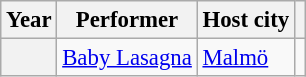<table class="wikitable plainrowheaders" style="font-size:95%;">
<tr>
<th>Year</th>
<th>Performer</th>
<th>Host city</th>
<th></th>
</tr>
<tr>
<th scope="row"></th>
<td><a href='#'>Baby Lasagna</a></td>
<td> <a href='#'>Malmö</a></td>
<td></td>
</tr>
</table>
